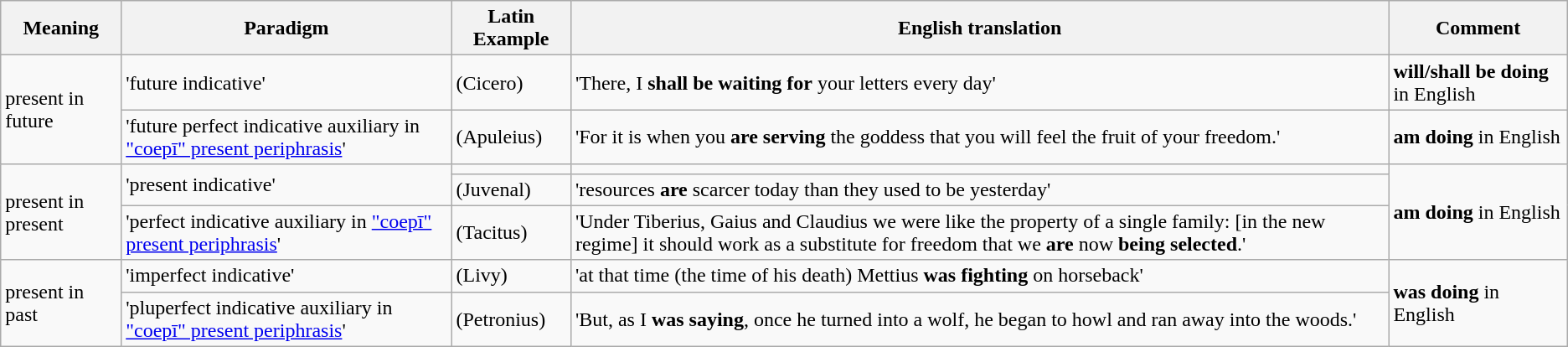<table class="wikitable">
<tr>
<th>Meaning</th>
<th>Paradigm</th>
<th>Latin Example</th>
<th>English translation</th>
<th>Comment</th>
</tr>
<tr>
<td rowspan=2>present in future</td>
<td>'future indicative'</td>
<td> (Cicero)</td>
<td>'There, I <strong>shall be waiting for</strong> your letters every day'</td>
<td><strong>will/shall be doing</strong> in English</td>
</tr>
<tr>
<td>'future perfect indicative auxiliary in <a href='#'>"coepī" present periphrasis</a>'</td>
<td> (Apuleius)</td>
<td>'For it is when you <strong>are serving</strong> the goddess that you will feel the fruit of your freedom.'</td>
<td><strong>am doing</strong> in English</td>
</tr>
<tr>
<td rowspan=3>present in present</td>
<td rowspan=2>'present indicative'</td>
<td></td>
<td></td>
<td rowspan=3><strong>am doing</strong> in English</td>
</tr>
<tr>
<td> (Juvenal)</td>
<td>'resources <strong>are</strong> scarcer today than they used to be yesterday'</td>
</tr>
<tr>
<td>'perfect indicative  auxiliary in <a href='#'>"coepī" present periphrasis</a>'</td>
<td> (Tacitus)</td>
<td>'Under Tiberius, Gaius and Claudius we were like the property of a single family: [in the new regime] it should work as a substitute for freedom that we <strong>are</strong>  now <strong>being selected</strong>.'</td>
</tr>
<tr>
<td rowspan=2>present in past</td>
<td rowspan=1>'imperfect indicative'</td>
<td> (Livy)</td>
<td>'at that time (the time of his death) Mettius <strong>was fighting</strong> on horseback'</td>
<td rowspan=2><strong>was doing</strong> in English</td>
</tr>
<tr>
<td>'pluperfect indicative  auxiliary in <a href='#'>"coepī" present periphrasis</a>'</td>
<td> (Petronius)</td>
<td>'But, as I <strong>was saying</strong>, once he turned into a wolf, he began to howl and ran away into the woods.'</td>
</tr>
</table>
